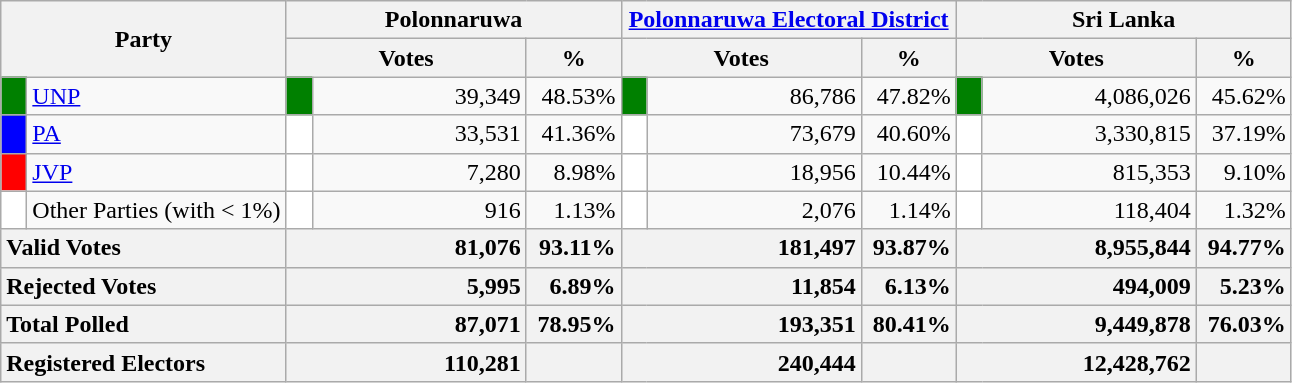<table class="wikitable">
<tr>
<th colspan="2" width="144px"rowspan="2">Party</th>
<th colspan="3" width="216px">Polonnaruwa</th>
<th colspan="3" width="216px"><a href='#'>Polonnaruwa Electoral District</a></th>
<th colspan="3" width="216px">Sri Lanka</th>
</tr>
<tr>
<th colspan="2" width="144px">Votes</th>
<th>%</th>
<th colspan="2" width="144px">Votes</th>
<th>%</th>
<th colspan="2" width="144px">Votes</th>
<th>%</th>
</tr>
<tr>
<td style="background-color:green;" width="10px"></td>
<td style="text-align:left;"><a href='#'>UNP</a></td>
<td style="background-color:green;" width="10px"></td>
<td style="text-align:right;">39,349</td>
<td style="text-align:right;">48.53%</td>
<td style="background-color:green;" width="10px"></td>
<td style="text-align:right;">86,786</td>
<td style="text-align:right;">47.82%</td>
<td style="background-color:green;" width="10px"></td>
<td style="text-align:right;">4,086,026</td>
<td style="text-align:right;">45.62%</td>
</tr>
<tr>
<td style="background-color:blue;" width="10px"></td>
<td style="text-align:left;"><a href='#'>PA</a></td>
<td style="background-color:white;" width="10px"></td>
<td style="text-align:right;">33,531</td>
<td style="text-align:right;">41.36%</td>
<td style="background-color:white;" width="10px"></td>
<td style="text-align:right;">73,679</td>
<td style="text-align:right;">40.60%</td>
<td style="background-color:white;" width="10px"></td>
<td style="text-align:right;">3,330,815</td>
<td style="text-align:right;">37.19%</td>
</tr>
<tr>
<td style="background-color:red;" width="10px"></td>
<td style="text-align:left;"><a href='#'>JVP</a></td>
<td style="background-color:white;" width="10px"></td>
<td style="text-align:right;">7,280</td>
<td style="text-align:right;">8.98%</td>
<td style="background-color:white;" width="10px"></td>
<td style="text-align:right;">18,956</td>
<td style="text-align:right;">10.44%</td>
<td style="background-color:white;" width="10px"></td>
<td style="text-align:right;">815,353</td>
<td style="text-align:right;">9.10%</td>
</tr>
<tr>
<td style="background-color:white;" width="10px"></td>
<td style="text-align:left;">Other Parties (with < 1%)</td>
<td style="background-color:white;" width="10px"></td>
<td style="text-align:right;">916</td>
<td style="text-align:right;">1.13%</td>
<td style="background-color:white;" width="10px"></td>
<td style="text-align:right;">2,076</td>
<td style="text-align:right;">1.14%</td>
<td style="background-color:white;" width="10px"></td>
<td style="text-align:right;">118,404</td>
<td style="text-align:right;">1.32%</td>
</tr>
<tr>
<th colspan="2" width="144px"style="text-align:left;">Valid Votes</th>
<th style="text-align:right;"colspan="2" width="144px">81,076</th>
<th style="text-align:right;">93.11%</th>
<th style="text-align:right;"colspan="2" width="144px">181,497</th>
<th style="text-align:right;">93.87%</th>
<th style="text-align:right;"colspan="2" width="144px">8,955,844</th>
<th style="text-align:right;">94.77%</th>
</tr>
<tr>
<th colspan="2" width="144px"style="text-align:left;">Rejected Votes</th>
<th style="text-align:right;"colspan="2" width="144px">5,995</th>
<th style="text-align:right;">6.89%</th>
<th style="text-align:right;"colspan="2" width="144px">11,854</th>
<th style="text-align:right;">6.13%</th>
<th style="text-align:right;"colspan="2" width="144px">494,009</th>
<th style="text-align:right;">5.23%</th>
</tr>
<tr>
<th colspan="2" width="144px"style="text-align:left;">Total Polled</th>
<th style="text-align:right;"colspan="2" width="144px">87,071</th>
<th style="text-align:right;">78.95%</th>
<th style="text-align:right;"colspan="2" width="144px">193,351</th>
<th style="text-align:right;">80.41%</th>
<th style="text-align:right;"colspan="2" width="144px">9,449,878</th>
<th style="text-align:right;">76.03%</th>
</tr>
<tr>
<th colspan="2" width="144px"style="text-align:left;">Registered Electors</th>
<th style="text-align:right;"colspan="2" width="144px">110,281</th>
<th></th>
<th style="text-align:right;"colspan="2" width="144px">240,444</th>
<th></th>
<th style="text-align:right;"colspan="2" width="144px">12,428,762</th>
<th></th>
</tr>
</table>
